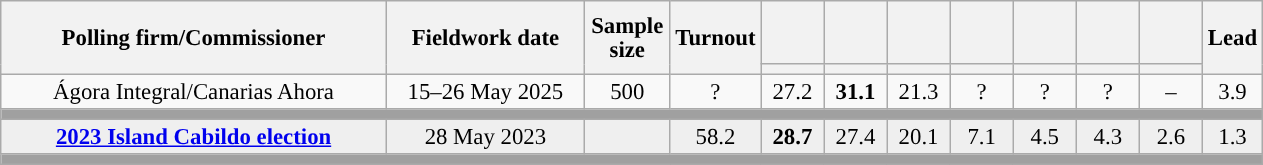<table class="wikitable collapsible collapsed" style="text-align:center; font-size:95%; line-height:16px;">
<tr style="height:42px;">
<th style="width:250px;" rowspan="2">Polling firm/Commissioner</th>
<th style="width:125px;" rowspan="2">Fieldwork date</th>
<th style="width:50px;" rowspan="2">Sample size</th>
<th style="width:45px;" rowspan="2">Turnout</th>
<th style="width:35px;"></th>
<th style="width:35px;"></th>
<th style="width:35px;"></th>
<th style="width:35px;"></th>
<th style="width:35px;"></th>
<th style="width:35px;"></th>
<th style="width:35px;"></th>
<th style="width:30px;" rowspan="2">Lead</th>
</tr>
<tr>
<th style="color:inherit;background:"></th>
<th style="color:inherit;background:"></th>
<th style="color:inherit;background:"></th>
<th style="color:inherit;background:"></th>
<th style="color:inherit;background:"></th>
<th style="color:inherit;background:"></th>
<th style="color:inherit;background:"></th>
</tr>
<tr>
<td>Ágora Integral/Canarias Ahora</td>
<td>15–26 May 2025</td>
<td>500</td>
<td>?</td>
<td>27.2<br></td>
<td><strong>31.1</strong><br></td>
<td>21.3<br></td>
<td>?<br></td>
<td>?<br></td>
<td>?<br></td>
<td>–</td>
<td style="background:">3.9</td>
</tr>
<tr>
<td colspan="12" style="background:#A0A0A0"></td>
</tr>
<tr style="background:#EFEFEF;">
<td><strong><a href='#'>2023 Island Cabildo election</a></strong></td>
<td>28 May 2023</td>
<td></td>
<td>58.2</td>
<td><strong>28.7</strong><br></td>
<td>27.4<br></td>
<td>20.1<br></td>
<td>7.1<br></td>
<td>4.5<br></td>
<td>4.3<br></td>
<td>2.6<br></td>
<td style="background:">1.3</td>
</tr>
<tr>
<td colspan="12" style="background:#A0A0A0"></td>
</tr>
</table>
